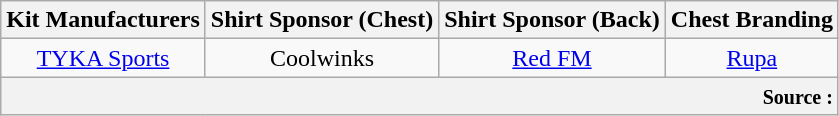<table class="wikitable" style="text-align: center;">
<tr>
<th>Kit Manufacturers</th>
<th>Shirt Sponsor (Chest)</th>
<th>Shirt Sponsor (Back)</th>
<th>Chest Branding</th>
</tr>
<tr>
<td><a href='#'>TYKA Sports</a></td>
<td>Coolwinks</td>
<td><a href='#'>Red FM</a></td>
<td><a href='#'>Rupa</a></td>
</tr>
<tr>
<th colspan="4" style="text-align:right;"><small> Source : </small></th>
</tr>
</table>
